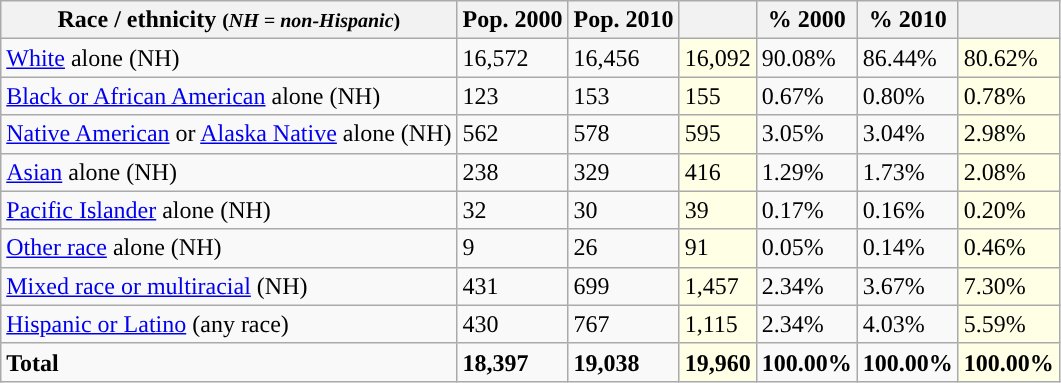<table class="wikitable">
<tr>
<th>Race / ethnicity <small>(<em>NH = non-Hispanic</em>)</small></th>
<th>Pop. 2000</th>
<th>Pop. 2010</th>
<th></th>
<th>% 2000</th>
<th>% 2010</th>
<th></th>
</tr>
<tr>
<td><a href='#'>White</a> alone (NH)</td>
<td>16,572</td>
<td>16,456</td>
<td style='background: #ffffe6;'>16,092</td>
<td>90.08%</td>
<td>86.44%</td>
<td style='background: #ffffe6;'>80.62%</td>
</tr>
<tr>
<td><a href='#'>Black or African American</a> alone (NH)</td>
<td>123</td>
<td>153</td>
<td style='background: #ffffe6;'>155</td>
<td>0.67%</td>
<td>0.80%</td>
<td style='background: #ffffe6;'>0.78%</td>
</tr>
<tr>
<td><a href='#'>Native American</a> or <a href='#'>Alaska Native</a> alone (NH)</td>
<td>562</td>
<td>578</td>
<td style='background: #ffffe6;'>595</td>
<td>3.05%</td>
<td>3.04%</td>
<td style='background: #ffffe6;'>2.98%</td>
</tr>
<tr>
<td><a href='#'>Asian</a> alone (NH)</td>
<td>238</td>
<td>329</td>
<td style='background: #ffffe6;'>416</td>
<td>1.29%</td>
<td>1.73%</td>
<td style='background: #ffffe6;'>2.08%</td>
</tr>
<tr>
<td><a href='#'>Pacific Islander</a> alone (NH)</td>
<td>32</td>
<td>30</td>
<td style='background: #ffffe6;'>39</td>
<td>0.17%</td>
<td>0.16%</td>
<td style='background: #ffffe6;'>0.20%</td>
</tr>
<tr>
<td><a href='#'>Other race</a> alone (NH)</td>
<td>9</td>
<td>26</td>
<td style='background: #ffffe6;'>91</td>
<td>0.05%</td>
<td>0.14%</td>
<td style='background: #ffffe6;'>0.46%</td>
</tr>
<tr>
<td><a href='#'>Mixed race or multiracial</a> (NH)</td>
<td>431</td>
<td>699</td>
<td style='background: #ffffe6;'>1,457</td>
<td>2.34%</td>
<td>3.67%</td>
<td style='background: #ffffe6;'>7.30%</td>
</tr>
<tr>
<td><a href='#'>Hispanic or Latino</a> (any race)</td>
<td>430</td>
<td>767</td>
<td style='background: #ffffe6;'>1,115</td>
<td>2.34%</td>
<td>4.03%</td>
<td style='background: #ffffe6;'>5.59%</td>
</tr>
<tr>
<td><strong>Total</strong></td>
<td><strong>18,397</strong></td>
<td><strong>19,038</strong></td>
<td style='background: #ffffe6;'><strong>19,960</strong></td>
<td><strong>100.00%</strong></td>
<td><strong>100.00%</strong></td>
<td style='background: #ffffe6;'><strong>100.00%</strong></td>
</tr>
</table>
